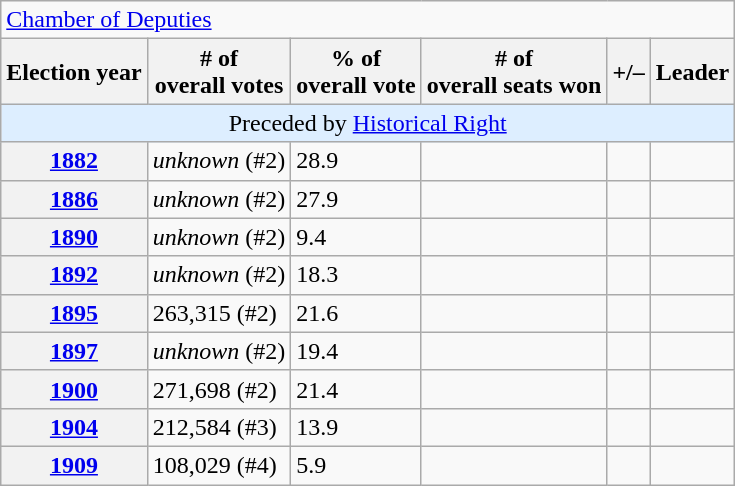<table class=wikitable>
<tr>
<td colspan=7><a href='#'>Chamber of Deputies</a></td>
</tr>
<tr>
<th>Election year</th>
<th># of<br>overall votes</th>
<th>% of<br>overall vote</th>
<th># of<br>overall seats won</th>
<th>+/–</th>
<th>Leader</th>
</tr>
<tr>
<td colspan=6 bgcolor=#DDEEFF align=center>Preceded by <a href='#'>Historical Right</a></td>
</tr>
<tr>
<th><a href='#'>1882</a></th>
<td><em>unknown</em> (#2)</td>
<td>28.9</td>
<td></td>
<td></td>
<td></td>
</tr>
<tr>
<th><a href='#'>1886</a></th>
<td><em>unknown</em> (#2)</td>
<td>27.9</td>
<td></td>
<td></td>
<td></td>
</tr>
<tr>
<th><a href='#'>1890</a></th>
<td><em>unknown</em> (#2)</td>
<td>9.4</td>
<td></td>
<td></td>
<td></td>
</tr>
<tr>
<th><a href='#'>1892</a></th>
<td><em>unknown</em> (#2)</td>
<td>18.3</td>
<td></td>
<td></td>
<td></td>
</tr>
<tr>
<th><a href='#'>1895</a></th>
<td>263,315 (#2)</td>
<td>21.6</td>
<td></td>
<td></td>
<td></td>
</tr>
<tr>
<th><a href='#'>1897</a></th>
<td><em>unknown</em> (#2)</td>
<td>19.4</td>
<td></td>
<td></td>
<td></td>
</tr>
<tr>
<th><a href='#'>1900</a></th>
<td>271,698 (#2)</td>
<td>21.4</td>
<td></td>
<td></td>
<td></td>
</tr>
<tr>
<th><a href='#'>1904</a></th>
<td>212,584 (#3)</td>
<td>13.9</td>
<td></td>
<td></td>
<td></td>
</tr>
<tr>
<th><a href='#'>1909</a></th>
<td>108,029 (#4)</td>
<td>5.9</td>
<td></td>
<td></td>
<td></td>
</tr>
</table>
